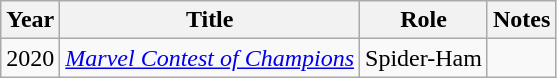<table class="wikitable">
<tr>
<th>Year</th>
<th>Title</th>
<th>Role</th>
<th>Notes</th>
</tr>
<tr>
<td>2020</td>
<td><em><a href='#'>Marvel Contest of Champions</a></em></td>
<td>Spider-Ham</td>
<td></td>
</tr>
</table>
